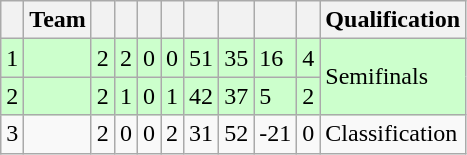<table class="wikitable">
<tr>
<th></th>
<th>Team</th>
<th></th>
<th></th>
<th></th>
<th></th>
<th></th>
<th></th>
<th></th>
<th></th>
<th>Qualification</th>
</tr>
<tr bgcolor=ccffcc>
<td>1</td>
<td></td>
<td>2</td>
<td>2</td>
<td>0</td>
<td>0</td>
<td>51</td>
<td>35</td>
<td>16</td>
<td>4</td>
<td rowspan=2>Semifinals</td>
</tr>
<tr bgcolor=ccffcc>
<td>2</td>
<td></td>
<td>2</td>
<td>1</td>
<td>0</td>
<td>1</td>
<td>42</td>
<td>37</td>
<td>5</td>
<td>2</td>
</tr>
<tr>
<td>3</td>
<td></td>
<td>2</td>
<td>0</td>
<td>0</td>
<td>2</td>
<td>31</td>
<td>52</td>
<td>-21</td>
<td>0</td>
<td>Classification</td>
</tr>
</table>
